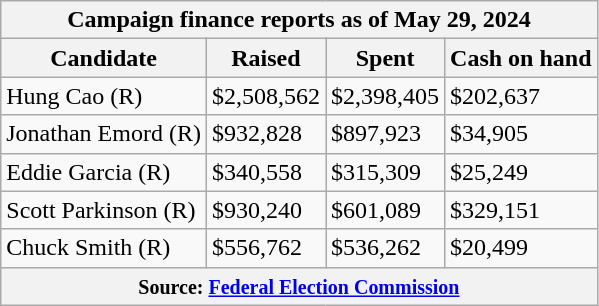<table class="wikitable sortable">
<tr>
<th colspan=4>Campaign finance reports as of May 29, 2024</th>
</tr>
<tr style="text-align:center;">
<th>Candidate</th>
<th>Raised</th>
<th>Spent</th>
<th>Cash on hand</th>
</tr>
<tr>
<td>Hung Cao (R)</td>
<td>$2,508,562</td>
<td>$2,398,405</td>
<td>$202,637</td>
</tr>
<tr>
<td>Jonathan Emord (R)</td>
<td>$932,828</td>
<td>$897,923</td>
<td>$34,905</td>
</tr>
<tr>
<td>Eddie Garcia (R)</td>
<td>$340,558</td>
<td>$315,309</td>
<td>$25,249</td>
</tr>
<tr>
<td>Scott Parkinson (R)</td>
<td>$930,240</td>
<td>$601,089</td>
<td>$329,151</td>
</tr>
<tr>
<td>Chuck Smith (R)</td>
<td>$556,762</td>
<td>$536,262</td>
<td>$20,499</td>
</tr>
<tr>
<th colspan="4"><small>Source: <a href='#'>Federal Election Commission</a></small></th>
</tr>
</table>
